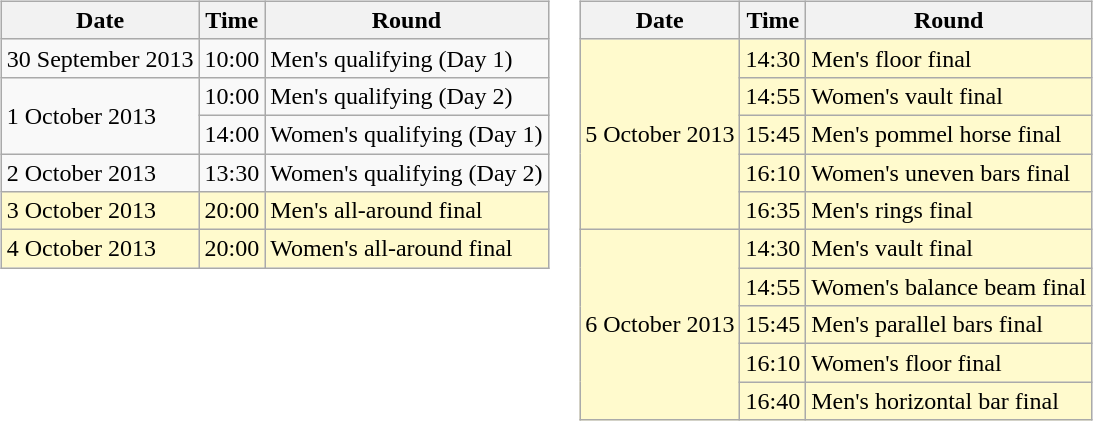<table>
<tr valign=top>
<td><br><table class="wikitable">
<tr>
<th>Date</th>
<th>Time</th>
<th>Round</th>
</tr>
<tr>
<td>30 September 2013</td>
<td>10:00</td>
<td>Men's qualifying (Day 1)</td>
</tr>
<tr>
<td rowspan=2>1 October 2013</td>
<td>10:00</td>
<td>Men's qualifying (Day 2)</td>
</tr>
<tr>
<td>14:00</td>
<td>Women's qualifying (Day 1)</td>
</tr>
<tr>
<td>2 October 2013</td>
<td>13:30</td>
<td>Women's qualifying (Day 2)</td>
</tr>
<tr style=background:lemonchiffon>
<td>3 October 2013</td>
<td>20:00</td>
<td>Men's all-around final</td>
</tr>
<tr style=background:lemonchiffon>
<td>4 October 2013</td>
<td>20:00</td>
<td>Women's all-around final</td>
</tr>
</table>
</td>
<td><br><table class="wikitable">
<tr>
<th>Date</th>
<th>Time</th>
<th>Round</th>
</tr>
<tr style=background:lemonchiffon>
<td rowspan=5>5 October 2013</td>
<td>14:30</td>
<td>Men's floor final</td>
</tr>
<tr style=background:lemonchiffon>
<td>14:55</td>
<td>Women's vault final</td>
</tr>
<tr style=background:lemonchiffon>
<td>15:45</td>
<td>Men's pommel horse final</td>
</tr>
<tr style=background:lemonchiffon>
<td>16:10</td>
<td>Women's uneven bars final</td>
</tr>
<tr style=background:lemonchiffon>
<td>16:35</td>
<td>Men's rings final</td>
</tr>
<tr style=background:lemonchiffon>
<td rowspan=5>6 October 2013</td>
<td>14:30</td>
<td>Men's vault final</td>
</tr>
<tr style=background:lemonchiffon>
<td>14:55</td>
<td>Women's balance beam final</td>
</tr>
<tr style=background:lemonchiffon>
<td>15:45</td>
<td>Men's parallel bars final</td>
</tr>
<tr style=background:lemonchiffon>
<td>16:10</td>
<td>Women's floor final</td>
</tr>
<tr style=background:lemonchiffon>
<td>16:40</td>
<td>Men's horizontal bar final</td>
</tr>
</table>
</td>
</tr>
</table>
